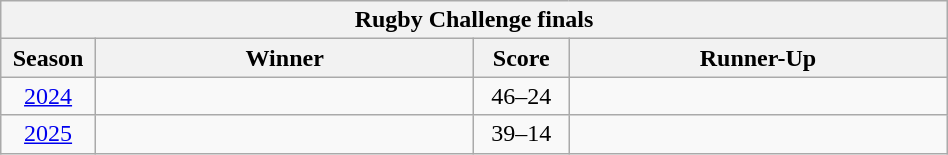<table class="wikitable sortable" style="text-align:left; width:50%">
<tr>
<th colspan=4>Rugby Challenge finals</th>
</tr>
<tr>
<th style="width:10%;">Season</th>
<th style="width:40%;">Winner</th>
<th style="width:10%;">Score</th>
<th style="width:40%;">Runner-Up</th>
</tr>
<tr>
<td style="text-align:center"><a href='#'>2024</a></td>
<td></td>
<td style="text-align:center">46–24</td>
<td></td>
</tr>
<tr>
<td style="text-align:center"><a href='#'>2025</a></td>
<td></td>
<td style="text-align:center">39–14</td>
<td></td>
</tr>
</table>
